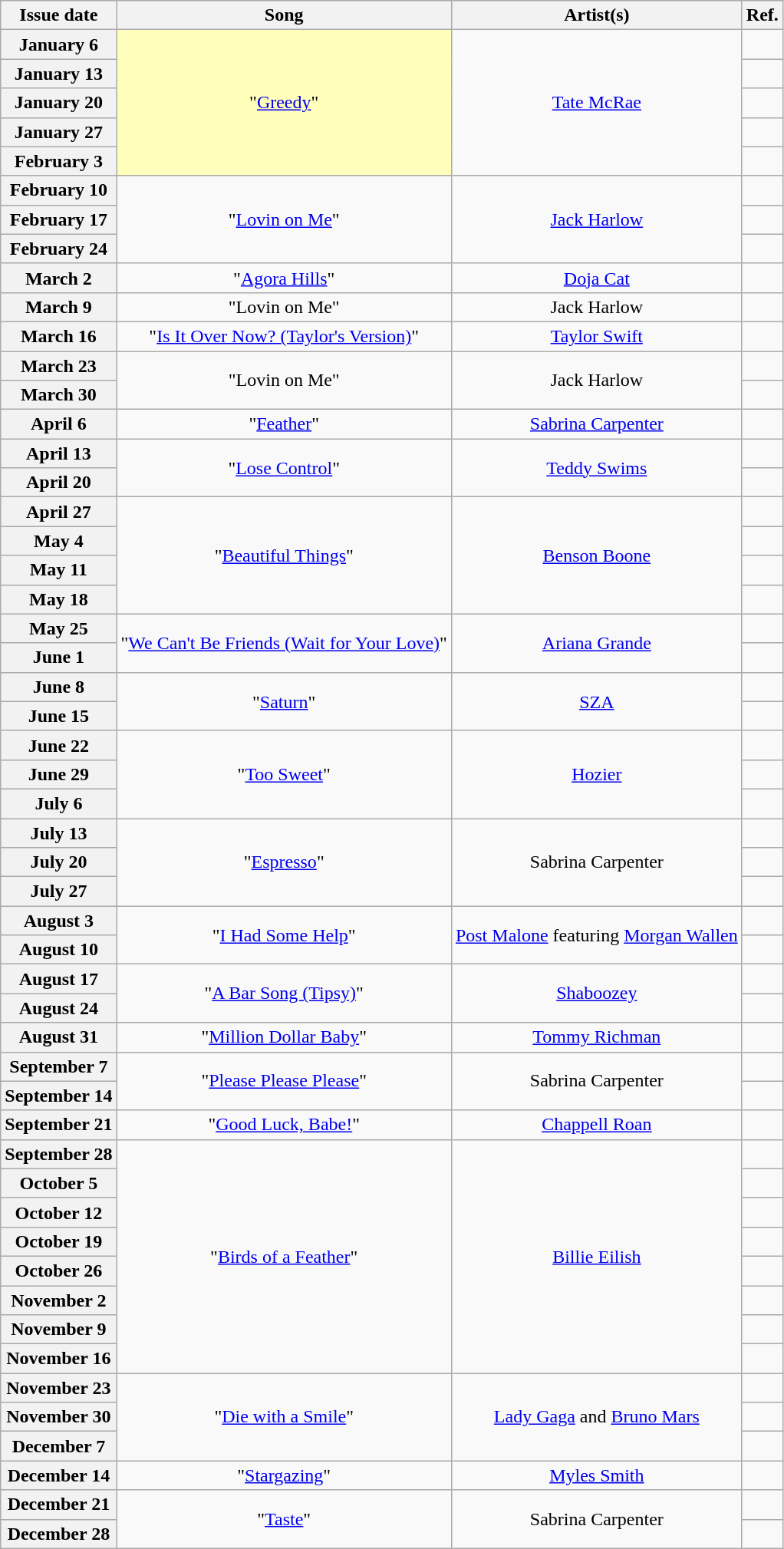<table class="wikitable plainrowheaders" style="text-align: center;">
<tr>
<th scope="col">Issue date</th>
<th scope="col">Song</th>
<th scope="col">Artist(s)</th>
<th scope="col">Ref.</th>
</tr>
<tr>
<th scope="row">January 6</th>
<td rowspan=5 style="background-color:#FFFFBB">"<a href='#'>Greedy</a>" </td>
<td rowspan=5><a href='#'>Tate McRae</a></td>
<td></td>
</tr>
<tr>
<th scope="row">January 13</th>
<td></td>
</tr>
<tr>
<th scope="row">January 20</th>
<td></td>
</tr>
<tr>
<th scope="row">January 27</th>
<td></td>
</tr>
<tr>
<th scope="row">February 3</th>
<td></td>
</tr>
<tr>
<th scope="row">February 10</th>
<td rowspan=3>"<a href='#'>Lovin on Me</a>"</td>
<td rowspan=3><a href='#'>Jack Harlow</a></td>
<td></td>
</tr>
<tr>
<th scope="row">February 17</th>
<td></td>
</tr>
<tr>
<th scope="row">February 24</th>
<td></td>
</tr>
<tr>
<th scope="row">March 2</th>
<td>"<a href='#'>Agora Hills</a>"</td>
<td><a href='#'>Doja Cat</a></td>
<td></td>
</tr>
<tr>
<th scope="row">March 9</th>
<td>"Lovin on Me"</td>
<td>Jack Harlow</td>
<td></td>
</tr>
<tr>
<th scope="row">March 16</th>
<td>"<a href='#'>Is It Over Now? (Taylor's Version)</a>"</td>
<td><a href='#'>Taylor Swift</a></td>
<td></td>
</tr>
<tr>
<th scope="row">March 23</th>
<td rowspan=2>"Lovin on Me"</td>
<td rowspan=2>Jack Harlow</td>
<td></td>
</tr>
<tr>
<th scope="row">March 30</th>
<td></td>
</tr>
<tr>
<th scope="row">April 6</th>
<td>"<a href='#'>Feather</a>"</td>
<td><a href='#'>Sabrina Carpenter</a></td>
<td></td>
</tr>
<tr>
<th scope="row">April 13</th>
<td rowspan=2>"<a href='#'>Lose Control</a>"</td>
<td rowspan=2><a href='#'>Teddy Swims</a></td>
<td></td>
</tr>
<tr>
<th scope="row">April 20</th>
<td></td>
</tr>
<tr>
<th scope="row">April 27</th>
<td rowspan=4>"<a href='#'>Beautiful Things</a>"</td>
<td rowspan=4><a href='#'>Benson Boone</a></td>
<td></td>
</tr>
<tr>
<th scope="row">May 4</th>
<td></td>
</tr>
<tr>
<th scope="row">May 11</th>
<td></td>
</tr>
<tr>
<th scope="row">May 18</th>
<td></td>
</tr>
<tr>
<th scope="row">May 25</th>
<td rowspan=2>"<a href='#'>We Can't Be Friends (Wait for Your Love)</a>"</td>
<td rowspan="2" rowspan-2><a href='#'>Ariana Grande</a></td>
<td></td>
</tr>
<tr>
<th scope="row">June 1</th>
<td></td>
</tr>
<tr>
<th scope="row">June 8</th>
<td rowspan=2>"<a href='#'>Saturn</a>"</td>
<td rowspan=2><a href='#'>SZA</a></td>
<td></td>
</tr>
<tr>
<th scope="row">June 15</th>
<td></td>
</tr>
<tr>
<th scope="row">June 22</th>
<td rowspan=3>"<a href='#'>Too Sweet</a>"</td>
<td rowspan=3><a href='#'>Hozier</a></td>
<td></td>
</tr>
<tr>
<th scope="row">June 29</th>
<td></td>
</tr>
<tr>
<th scope="row">July 6</th>
<td></td>
</tr>
<tr>
<th scope="row">July 13</th>
<td rowspan=3>"<a href='#'>Espresso</a>"</td>
<td rowspan=3>Sabrina Carpenter</td>
<td></td>
</tr>
<tr>
<th scope="row">July 20</th>
<td></td>
</tr>
<tr>
<th scope="row">July 27</th>
<td></td>
</tr>
<tr>
<th scope="row">August 3</th>
<td rowspan=2>"<a href='#'>I Had Some Help</a>"</td>
<td rowspan=2><a href='#'>Post Malone</a> featuring <a href='#'>Morgan Wallen</a></td>
<td></td>
</tr>
<tr>
<th scope="row">August 10</th>
<td></td>
</tr>
<tr>
<th scope="row">August 17</th>
<td rowspan=2>"<a href='#'>A Bar Song (Tipsy)</a>"</td>
<td rowspan=2><a href='#'>Shaboozey</a></td>
<td></td>
</tr>
<tr>
<th scope="row">August 24</th>
<td></td>
</tr>
<tr>
<th scope="row">August 31</th>
<td>"<a href='#'>Million Dollar Baby</a>"</td>
<td><a href='#'>Tommy Richman</a></td>
<td></td>
</tr>
<tr>
<th scope="row">September 7</th>
<td rowspan=2>"<a href='#'>Please Please Please</a>"</td>
<td rowspan=2>Sabrina Carpenter</td>
<td></td>
</tr>
<tr>
<th scope="row">September 14</th>
<td></td>
</tr>
<tr>
<th scope="row">September 21</th>
<td>"<a href='#'>Good Luck, Babe!</a>"</td>
<td><a href='#'>Chappell Roan</a></td>
<td></td>
</tr>
<tr>
<th scope="row">September 28</th>
<td rowspan=8>"<a href='#'>Birds of a Feather</a>"</td>
<td rowspan=8><a href='#'>Billie Eilish</a></td>
<td></td>
</tr>
<tr>
<th scope="row">October 5</th>
<td></td>
</tr>
<tr>
<th scope="row">October 12</th>
<td></td>
</tr>
<tr>
<th scope="row">October 19</th>
<td></td>
</tr>
<tr>
<th scope="row">October 26</th>
<td></td>
</tr>
<tr>
<th scope="row">November 2</th>
<td></td>
</tr>
<tr>
<th scope="row">November 9</th>
<td></td>
</tr>
<tr>
<th scope="row">November 16</th>
<td></td>
</tr>
<tr>
<th scope="row">November 23</th>
<td rowspan=3>"<a href='#'>Die with a Smile</a>"</td>
<td rowspan=3><a href='#'>Lady Gaga</a> and <a href='#'>Bruno Mars</a></td>
<td></td>
</tr>
<tr>
<th scope="row">November 30</th>
<td></td>
</tr>
<tr>
<th scope="row">December 7</th>
<td></td>
</tr>
<tr>
<th scope="row">December 14</th>
<td>"<a href='#'>Stargazing</a>"</td>
<td><a href='#'>Myles Smith</a></td>
<td></td>
</tr>
<tr>
<th scope="row">December 21</th>
<td rowspan=2>"<a href='#'>Taste</a>"</td>
<td rowspan=2>Sabrina Carpenter</td>
<td></td>
</tr>
<tr>
<th scope="row">December 28</th>
<td></td>
</tr>
</table>
